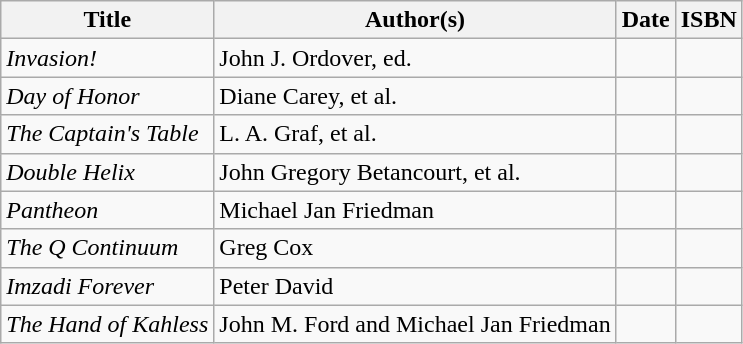<table class="wikitable">
<tr>
<th>Title</th>
<th>Author(s)</th>
<th>Date</th>
<th>ISBN</th>
</tr>
<tr>
<td><em>Invasion!</em></td>
<td>John J. Ordover, ed.</td>
<td></td>
<td></td>
</tr>
<tr>
<td><em>Day of Honor</em></td>
<td>Diane Carey, et al.</td>
<td></td>
<td></td>
</tr>
<tr>
<td><em>The Captain's Table</em></td>
<td>L. A. Graf, et al.</td>
<td></td>
<td></td>
</tr>
<tr>
<td><em>Double Helix</em></td>
<td>John Gregory Betancourt, et al.</td>
<td></td>
<td></td>
</tr>
<tr>
<td><em>Pantheon</em></td>
<td>Michael Jan Friedman</td>
<td></td>
<td></td>
</tr>
<tr>
<td><em>The Q Continuum</em></td>
<td>Greg Cox</td>
<td></td>
<td></td>
</tr>
<tr>
<td><em>Imzadi Forever</em></td>
<td>Peter David</td>
<td></td>
<td></td>
</tr>
<tr>
<td><em>The Hand of Kahless</em></td>
<td>John M. Ford and Michael Jan Friedman</td>
<td></td>
<td></td>
</tr>
</table>
